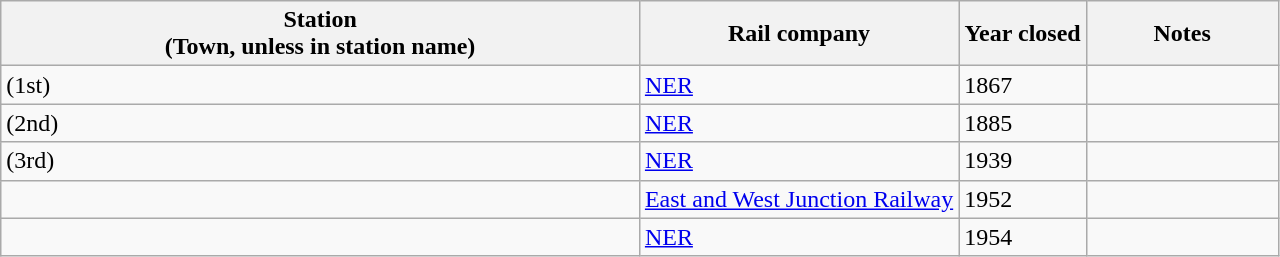<table class="wikitable sortable">
<tr>
<th style="width:50%">Station<br>(Town, unless in station name)</th>
<th style="width:25%">Rail company</th>
<th style="width:10%">Year closed</th>
<th style="width:20%">Notes</th>
</tr>
<tr>
<td> (1st)</td>
<td><a href='#'>NER</a></td>
<td>1867</td>
<td></td>
</tr>
<tr>
<td> (2nd)</td>
<td><a href='#'>NER</a></td>
<td>1885</td>
<td></td>
</tr>
<tr>
<td> (3rd)</td>
<td><a href='#'>NER</a></td>
<td>1939</td>
<td></td>
</tr>
<tr>
<td></td>
<td><a href='#'>East and West Junction Railway</a></td>
<td>1952</td>
<td></td>
</tr>
<tr>
<td></td>
<td><a href='#'>NER</a></td>
<td>1954</td>
<td></td>
</tr>
</table>
